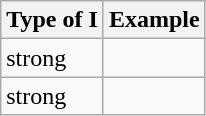<table class="wikitable">
<tr>
<th>Type of I</th>
<th>Example</th>
</tr>
<tr>
<td>strong</td>
<td></td>
</tr>
<tr>
<td>strong</td>
<td></td>
</tr>
</table>
